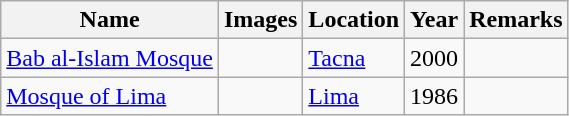<table class="wikitable sortable">
<tr>
<th>Name</th>
<th class="unsortable">Images</th>
<th>Location</th>
<th data-sort-type="data">Year</th>
<th class="unsortable">Remarks</th>
</tr>
<tr>
<td><a href='#'>Bab al-Islam Mosque</a></td>
<td></td>
<td><a href='#'>Tacna</a></td>
<td>2000</td>
<td></td>
</tr>
<tr valign=top id="Peru">
<td><a href='#'>Mosque of Lima</a></td>
<td></td>
<td><a href='#'>Lima</a></td>
<td>1986</td>
<td></td>
</tr>
</table>
